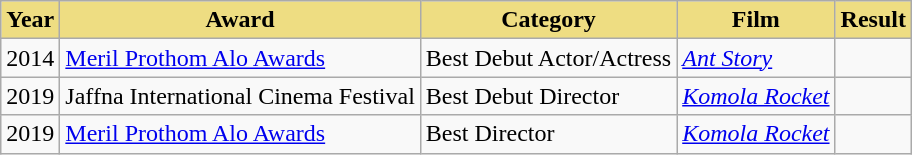<table class="wikitable">
<tr>
<th style="background:#EEDD82;">Year</th>
<th style="background:#EEDD82;">Award</th>
<th style="background:#EEDD82;">Category</th>
<th style="background:#EEDD82;">Film</th>
<th style="background:#EEDD82;">Result</th>
</tr>
<tr>
<td>2014</td>
<td><a href='#'>Meril Prothom Alo Awards</a></td>
<td>Best Debut Actor/Actress</td>
<td><em><a href='#'>Ant Story</a></em></td>
<td></td>
</tr>
<tr>
<td>2019</td>
<td>Jaffna International Cinema Festival</td>
<td>Best Debut Director</td>
<td><em><a href='#'>Komola Rocket</a></em></td>
<td></td>
</tr>
<tr>
<td>2019</td>
<td><a href='#'>Meril Prothom Alo Awards</a></td>
<td>Best Director</td>
<td><em><a href='#'>Komola Rocket</a></em></td>
<td></td>
</tr>
</table>
